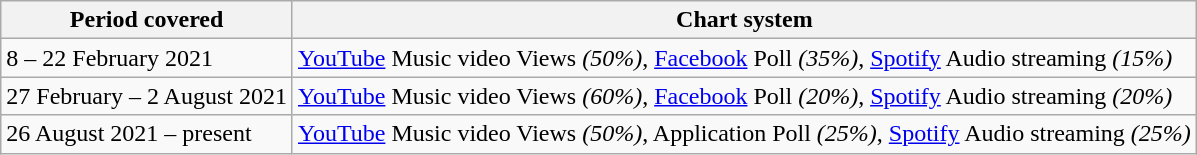<table class="wikitable">
<tr>
<th width="">Period covered</th>
<th width="">Chart system</th>
</tr>
<tr>
<td>8 – 22 February 2021</td>
<td><a href='#'>YouTube</a> Music video Views <em>(50%)</em>, <a href='#'>Facebook</a> Poll <em>(35%)</em>, <a href='#'>Spotify</a> Audio streaming <em>(15%)</em></td>
</tr>
<tr>
<td>27 February – 2 August 2021</td>
<td><a href='#'>YouTube</a> Music video Views <em>(60%)</em>, <a href='#'>Facebook</a> Poll <em>(20%)</em>, <a href='#'>Spotify</a> Audio streaming <em>(20%)</em></td>
</tr>
<tr>
<td>26 August 2021 – present</td>
<td><a href='#'>YouTube</a> Music video Views <em>(50%)</em>, Application Poll <em>(25%)</em>, <a href='#'>Spotify</a> Audio streaming <em>(25%)</em></td>
</tr>
</table>
